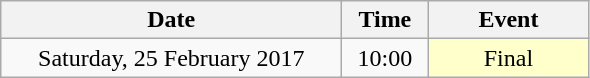<table class = "wikitable" style="text-align:center;">
<tr>
<th width=220>Date</th>
<th width=50>Time</th>
<th width=100>Event</th>
</tr>
<tr>
<td>Saturday, 25 February 2017</td>
<td>10:00</td>
<td bgcolor=ffffcc>Final</td>
</tr>
</table>
